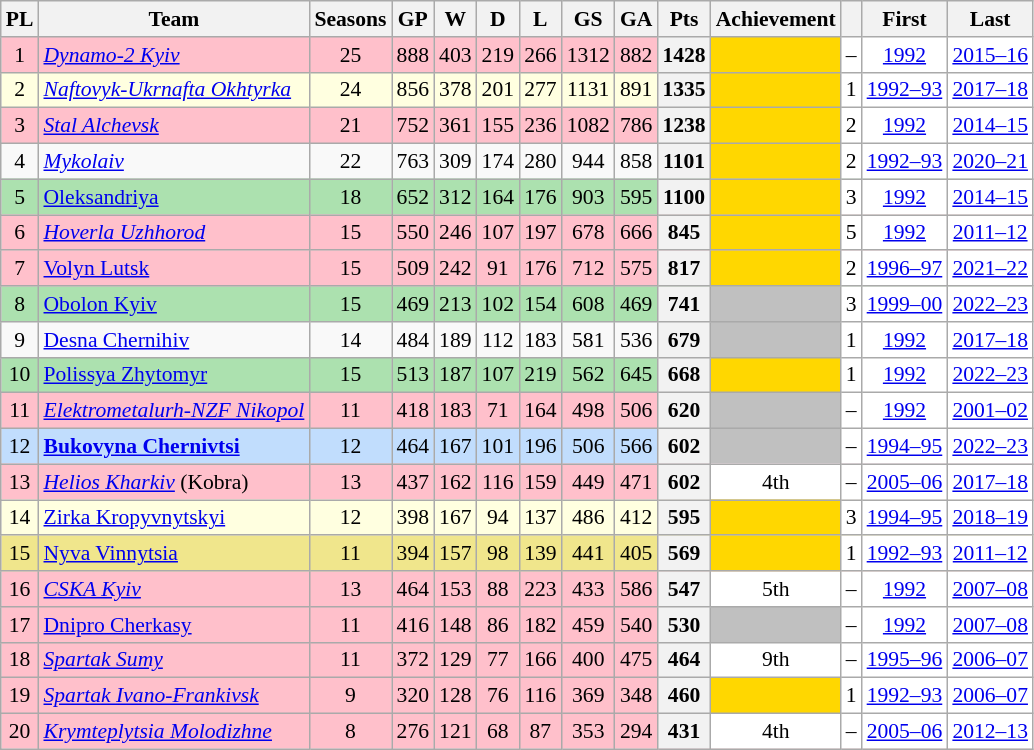<table border=1  bordercolor="#CCCCCC" class=wikitable style="font-size:90%;">
<tr align=LEFT valign=CENTER>
<th>PL</th>
<th>Team</th>
<th>Seasons</th>
<th>GP</th>
<th>W</th>
<th>D</th>
<th>L</th>
<th>GS</th>
<th>GA</th>
<th>Pts</th>
<th>Achievement</th>
<th></th>
<th>First</th>
<th>Last</th>
</tr>
<tr align=CENTER bgcolor=pink>
<td>1</td>
<td align=LEFT><em><a href='#'>Dynamo-2 Kyiv</a></em></td>
<td>25</td>
<td>888</td>
<td>403</td>
<td>219</td>
<td>266</td>
<td>1312</td>
<td>882</td>
<th>1428</th>
<td bgcolor=gold></td>
<td bgcolor=white>–</td>
<td bgcolor=white><a href='#'>1992</a></td>
<td bgcolor=white><a href='#'>2015–16</a></td>
</tr>
<tr align=CENTER valign=BOTTOM bgcolor=lightyellow>
<td>2</td>
<td align=LEFT><em><a href='#'>Naftovyk-Ukrnafta Okhtyrka</a></em></td>
<td>24</td>
<td>856</td>
<td>378</td>
<td>201</td>
<td>277</td>
<td>1131</td>
<td>891</td>
<th>1335</th>
<td bgcolor=gold></td>
<td bgcolor=white>1</td>
<td bgcolor=white><a href='#'>1992–93</a></td>
<td bgcolor=white><a href='#'>2017–18</a></td>
</tr>
<tr align=CENTER bgcolor=pink>
<td>3</td>
<td align=LEFT><em><a href='#'>Stal Alchevsk</a> </em></td>
<td>21</td>
<td>752</td>
<td>361</td>
<td>155</td>
<td>236</td>
<td>1082</td>
<td>786</td>
<th>1238</th>
<td bgcolor=gold></td>
<td bgcolor=white>2</td>
<td bgcolor=white><a href='#'>1992</a></td>
<td bgcolor=white><a href='#'>2014–15</a></td>
</tr>
<tr align=CENTER valign=BOTTOM>
<td>4</td>
<td align=LEFT><em><a href='#'>Mykolaiv</a></em></td>
<td>22</td>
<td>763</td>
<td>309</td>
<td>174</td>
<td>280</td>
<td>944</td>
<td>858</td>
<th>1101</th>
<td bgcolor=gold></td>
<td bgcolor=white>2</td>
<td bgcolor=white><a href='#'>1992–93</a></td>
<td bgcolor=white><a href='#'>2020–21</a></td>
</tr>
<tr align=CENTER bgcolor=#ace1af>
<td>5</td>
<td align=LEFT bgcolor=><a href='#'>Oleksandriya</a></td>
<td>18</td>
<td>652</td>
<td>312</td>
<td>164</td>
<td>176</td>
<td>903</td>
<td>595</td>
<th>1100</th>
<td bgcolor=gold></td>
<td bgcolor=white>3</td>
<td bgcolor=white><a href='#'>1992</a></td>
<td bgcolor=white><a href='#'>2014–15</a></td>
</tr>
<tr align=CENTER valign=BOTTOM bgcolor=pink>
<td>6</td>
<td align=LEFT><em><a href='#'>Hoverla Uzhhorod</a></em></td>
<td>15</td>
<td>550</td>
<td>246</td>
<td>107</td>
<td>197</td>
<td>678</td>
<td>666</td>
<th>845</th>
<td bgcolor=gold></td>
<td bgcolor=white>5</td>
<td bgcolor=white><a href='#'>1992</a></td>
<td bgcolor=white><a href='#'>2011–12</a></td>
</tr>
<tr align=CENTER valign=BOTTOM bgcolor=pink>
<td>7</td>
<td align=LEFT><a href='#'>Volyn Lutsk</a></td>
<td>15</td>
<td>509</td>
<td>242</td>
<td>91</td>
<td>176</td>
<td>712</td>
<td>575</td>
<th>817</th>
<td bgcolor=gold></td>
<td bgcolor=white>2</td>
<td bgcolor=white><a href='#'>1996–97</a></td>
<td bgcolor=white><a href='#'>2021–22</a></td>
</tr>
<tr align=CENTER valign=BOTTOM bgcolor=#ace1af>
<td>8</td>
<td align=LEFT><a href='#'>Obolon Kyiv</a></td>
<td>15</td>
<td>469</td>
<td>213</td>
<td>102</td>
<td>154</td>
<td>608</td>
<td>469</td>
<th>741</th>
<td bgcolor=silver></td>
<td bgcolor=white>3</td>
<td bgcolor=white><a href='#'>1999–00</a></td>
<td bgcolor=white><a href='#'>2022–23</a></td>
</tr>
<tr align=CENTER valign=BOTTOM bgcolor=>
<td>9</td>
<td align=LEFT bgcolor=><a href='#'>Desna Chernihiv</a></td>
<td>14</td>
<td>484</td>
<td>189</td>
<td>112</td>
<td>183</td>
<td>581</td>
<td>536</td>
<th>679</th>
<td bgcolor=silver></td>
<td bgcolor=white>1</td>
<td bgcolor=white><a href='#'>1992</a></td>
<td bgcolor=white><a href='#'>2017–18</a></td>
</tr>
<tr align=CENTER valign=BOTTOM bgcolor=#ace1af>
<td>10</td>
<td align=LEFT><a href='#'>Polissya Zhytomyr</a></td>
<td>15</td>
<td>513</td>
<td>187</td>
<td>107</td>
<td>219</td>
<td>562</td>
<td>645</td>
<th>668</th>
<td bgcolor=gold></td>
<td bgcolor=white>1</td>
<td bgcolor=white><a href='#'>1992</a></td>
<td bgcolor=white><a href='#'>2022–23</a></td>
</tr>
<tr align=CENTER valign=BOTTOM bgcolor=pink>
<td>11</td>
<td align=LEFT><em><a href='#'>Elektrometalurh-NZF Nikopol</a></em></td>
<td>11</td>
<td>418</td>
<td>183</td>
<td>71</td>
<td>164</td>
<td>498</td>
<td>506</td>
<th>620</th>
<td bgcolor=silver></td>
<td bgcolor=white>–</td>
<td bgcolor=white><a href='#'>1992</a></td>
<td bgcolor=white><a href='#'>2001–02</a></td>
</tr>
<tr align=CENTER valign=BOTTOM bgcolor=#C1DDFD>
<td>12</td>
<td align=LEFT bgcolor=><strong><a href='#'>Bukovyna Chernivtsi</a></strong></td>
<td>12</td>
<td>464</td>
<td>167</td>
<td>101</td>
<td>196</td>
<td>506</td>
<td>566</td>
<th>602</th>
<td bgcolor=silver></td>
<td bgcolor=white>–</td>
<td bgcolor=white><a href='#'>1994–95</a></td>
<td bgcolor=white><a href='#'>2022–23</a></td>
</tr>
<tr align=CENTER valign=BOTTOM bgcolor=pink>
<td>13</td>
<td align=LEFT><em><a href='#'>Helios Kharkiv</a></em> (Kobra)</td>
<td>13</td>
<td>437</td>
<td>162</td>
<td>116</td>
<td>159</td>
<td>449</td>
<td>471</td>
<th>602</th>
<td bgcolor=white>4th</td>
<td bgcolor=white>–</td>
<td bgcolor=white><a href='#'>2005–06</a></td>
<td bgcolor=white><a href='#'>2017–18</a></td>
</tr>
<tr align=CENTER valign=BOTTOM bgcolor=lightyellow>
<td>14</td>
<td align=LEFT><a href='#'>Zirka Kropyvnytskyi</a></td>
<td>12</td>
<td>398</td>
<td>167</td>
<td>94</td>
<td>137</td>
<td>486</td>
<td>412</td>
<th>595</th>
<td bgcolor=gold></td>
<td bgcolor=white>3</td>
<td bgcolor=white><a href='#'>1994–95</a></td>
<td bgcolor=white><a href='#'>2018–19</a></td>
</tr>
<tr align=CENTER valign=BOTTOM bgcolor=khaki>
<td>15</td>
<td align=LEFT bgcolor=><a href='#'>Nyva Vinnytsia</a></td>
<td>11</td>
<td>394</td>
<td>157</td>
<td>98</td>
<td>139</td>
<td>441</td>
<td>405</td>
<th>569</th>
<td bgcolor=gold></td>
<td bgcolor=white>1</td>
<td bgcolor=white><a href='#'>1992–93</a></td>
<td bgcolor=white><a href='#'>2011–12</a></td>
</tr>
<tr align=CENTER valign=BOTTOM bgcolor=pink>
<td>16</td>
<td align=LEFT><em><a href='#'>CSKA Kyiv</a></em></td>
<td>13</td>
<td>464</td>
<td>153</td>
<td>88</td>
<td>223</td>
<td>433</td>
<td>586</td>
<th>547</th>
<td bgcolor=white>5th</td>
<td bgcolor=white>–</td>
<td bgcolor=white><a href='#'>1992</a></td>
<td bgcolor=white><a href='#'>2007–08</a></td>
</tr>
<tr align=CENTER valign=BOTTOM bgcolor=pink>
<td>17</td>
<td align=LEFT><a href='#'>Dnipro Cherkasy</a></td>
<td>11</td>
<td>416</td>
<td>148</td>
<td>86</td>
<td>182</td>
<td>459</td>
<td>540</td>
<th>530</th>
<td bgcolor=silver></td>
<td bgcolor=white>–</td>
<td bgcolor=white><a href='#'>1992</a></td>
<td bgcolor=white><a href='#'>2007–08</a></td>
</tr>
<tr align=CENTER valign=BOTTOM bgcolor=pink>
<td>18</td>
<td align=LEFT><em><a href='#'>Spartak Sumy</a></em></td>
<td>11</td>
<td>372</td>
<td>129</td>
<td>77</td>
<td>166</td>
<td>400</td>
<td>475</td>
<th>464</th>
<td bgcolor=white>9th</td>
<td bgcolor=white>–</td>
<td bgcolor=white><a href='#'>1995–96</a></td>
<td bgcolor=white><a href='#'>2006–07</a></td>
</tr>
<tr align=CENTER valign=BOTTOM bgcolor=pink>
<td>19</td>
<td align=LEFT><em><a href='#'>Spartak Ivano-Frankivsk</a></em></td>
<td>9</td>
<td>320</td>
<td>128</td>
<td>76</td>
<td>116</td>
<td>369</td>
<td>348</td>
<th>460</th>
<td bgcolor=gold></td>
<td bgcolor=white>1</td>
<td bgcolor=white><a href='#'>1992–93</a></td>
<td bgcolor=white><a href='#'>2006–07</a></td>
</tr>
<tr align=CENTER valign=BOTTOM bgcolor=pink>
<td>20</td>
<td align=LEFT><em><a href='#'>Krymteplytsia Molodizhne</a></em></td>
<td>8</td>
<td>276</td>
<td>121</td>
<td>68</td>
<td>87</td>
<td>353</td>
<td>294</td>
<th>431</th>
<td bgcolor=white>4th</td>
<td bgcolor=white>–</td>
<td bgcolor=white><a href='#'>2005–06</a></td>
<td bgcolor=white><a href='#'>2012–13</a></td>
</tr>
</table>
